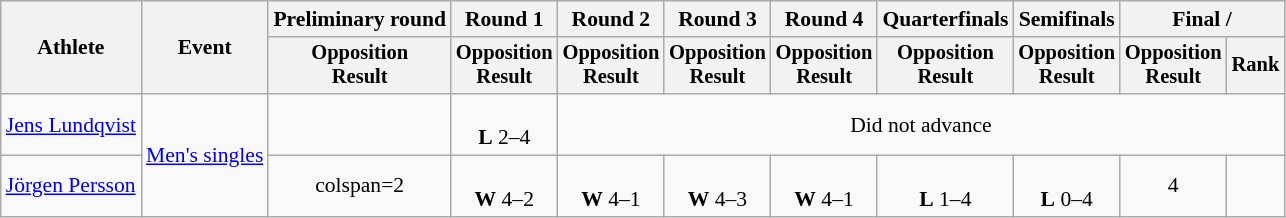<table class="wikitable" style="font-size:90%">
<tr>
<th rowspan="2">Athlete</th>
<th rowspan="2">Event</th>
<th>Preliminary round</th>
<th>Round 1</th>
<th>Round 2</th>
<th>Round 3</th>
<th>Round 4</th>
<th>Quarterfinals</th>
<th>Semifinals</th>
<th colspan=2>Final / </th>
</tr>
<tr style="font-size:95%">
<th>Opposition<br>Result</th>
<th>Opposition<br>Result</th>
<th>Opposition<br>Result</th>
<th>Opposition<br>Result</th>
<th>Opposition<br>Result</th>
<th>Opposition<br>Result</th>
<th>Opposition<br>Result</th>
<th>Opposition<br>Result</th>
<th>Rank</th>
</tr>
<tr align=center>
<td align=left><a href='#'>Jens Lundqvist</a></td>
<td align=left rowspan=2><a href='#'>Men's singles</a></td>
<td></td>
<td><br><strong>L</strong> 2–4</td>
<td colspan=7>Did not advance</td>
</tr>
<tr align=center>
<td align=left><a href='#'>Jörgen Persson</a></td>
<td>colspan=2 </td>
<td><br><strong>W</strong> 4–2</td>
<td><br><strong>W</strong> 4–1</td>
<td><br><strong>W</strong> 4–3</td>
<td><br><strong>W</strong> 4–1</td>
<td><br><strong>L</strong> 1–4</td>
<td> <br><strong>L</strong> 0–4</td>
<td>4</td>
</tr>
</table>
